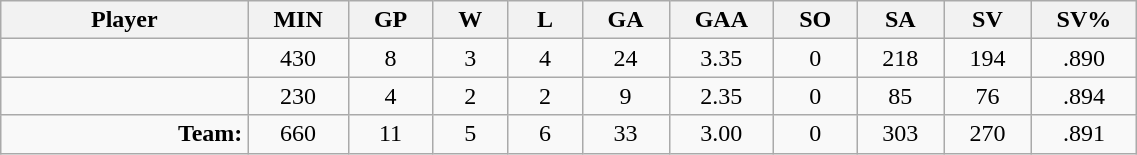<table class="wikitable sortable" width="60%">
<tr>
<th bgcolor="#DDDDFF" width="10%">Player</th>
<th width="3%" bgcolor="#DDDDFF" title="Minutes played">MIN</th>
<th width="3%" bgcolor="#DDDDFF" title="Games played in">GP</th>
<th width="3%" bgcolor="#DDDDFF" title="Games played in">W</th>
<th width="3%" bgcolor="#DDDDFF"title="Games played in">L</th>
<th width="3%" bgcolor="#DDDDFF" title="Goals against">GA</th>
<th width="3%" bgcolor="#DDDDFF" title="Goals against average">GAA</th>
<th width="3%" bgcolor="#DDDDFF" title="Shut-outs">SO</th>
<th width="3%" bgcolor="#DDDDFF" title="Shots against">SA</th>
<th width="3%" bgcolor="#DDDDFF" title="Shots saved">SV</th>
<th width="3%" bgcolor="#DDDDFF" title="Save percentage">SV%</th>
</tr>
<tr align="center">
<td align="right"></td>
<td>430</td>
<td>8</td>
<td>3</td>
<td>4</td>
<td>24</td>
<td>3.35</td>
<td>0</td>
<td>218</td>
<td>194</td>
<td>.890</td>
</tr>
<tr align="center">
<td align="right"></td>
<td>230</td>
<td>4</td>
<td>2</td>
<td>2</td>
<td>9</td>
<td>2.35</td>
<td>0</td>
<td>85</td>
<td>76</td>
<td>.894</td>
</tr>
<tr align="center">
<td align="right"><strong>Team:</strong></td>
<td>660</td>
<td>11</td>
<td>5</td>
<td>6</td>
<td>33</td>
<td>3.00</td>
<td>0</td>
<td>303</td>
<td>270</td>
<td>.891</td>
</tr>
</table>
